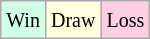<table class="wikitable">
<tr>
<td style="background:#d0ffe3;"><small>Win</small></td>
<td style="background:#ffffdd;"><small>Draw</small></td>
<td style="background:#ffd0e3;"><small>Loss</small></td>
</tr>
</table>
